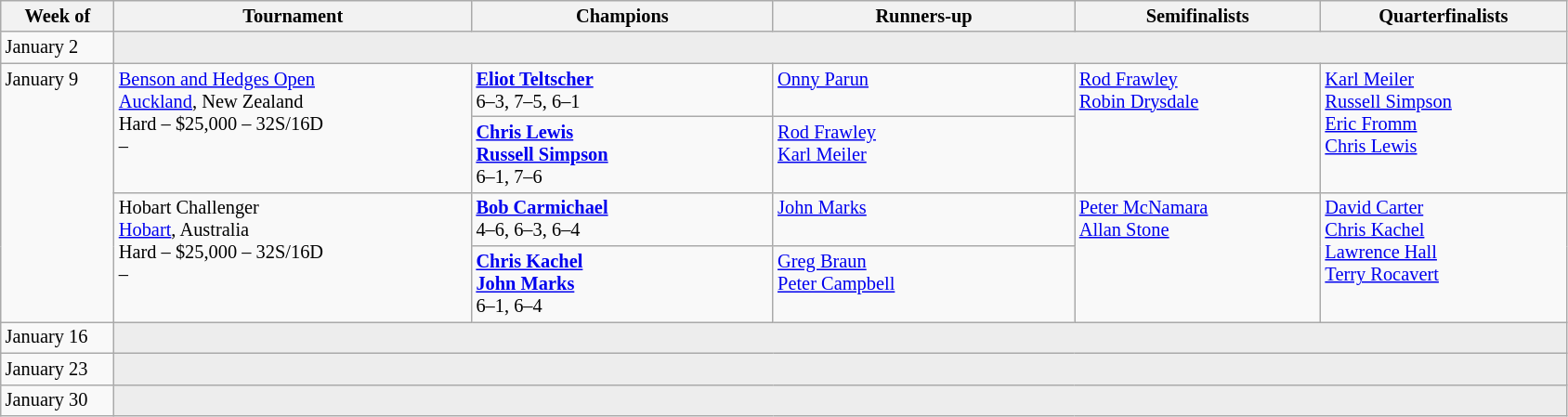<table class="wikitable" style="font-size:85%;">
<tr>
<th width="75">Week of</th>
<th width="250">Tournament</th>
<th width="210">Champions</th>
<th width="210">Runners-up</th>
<th width="170">Semifinalists</th>
<th width="170">Quarterfinalists</th>
</tr>
<tr valign="top">
<td rowspan="1">January 2</td>
<td colspan="5" bgcolor="#ededed"></td>
</tr>
<tr valign="top">
<td rowspan="4">January 9</td>
<td rowspan="2"><a href='#'>Benson and Hedges Open</a><br> <a href='#'>Auckland</a>, New Zealand<br>Hard – $25,000 – 32S/16D<br>  – </td>
<td> <strong><a href='#'>Eliot Teltscher</a></strong> <br>6–3, 7–5, 6–1</td>
<td> <a href='#'>Onny Parun</a></td>
<td rowspan="2"> <a href='#'>Rod Frawley</a> <br>  <a href='#'>Robin Drysdale</a></td>
<td rowspan="2"> <a href='#'>Karl Meiler</a> <br> <a href='#'>Russell Simpson</a> <br> <a href='#'>Eric Fromm</a> <br>  <a href='#'>Chris Lewis</a></td>
</tr>
<tr valign="top">
<td> <strong><a href='#'>Chris Lewis</a></strong> <br> <strong><a href='#'>Russell Simpson</a></strong><br>6–1, 7–6</td>
<td> <a href='#'>Rod Frawley</a><br>  <a href='#'>Karl Meiler</a></td>
</tr>
<tr valign="top">
<td rowspan="2">Hobart Challenger<br> <a href='#'>Hobart</a>, Australia<br>Hard – $25,000 – 32S/16D<br>  – </td>
<td> <strong><a href='#'>Bob Carmichael</a></strong> <br>4–6, 6–3, 6–4</td>
<td> <a href='#'>John Marks</a></td>
<td rowspan="2"> <a href='#'>Peter McNamara</a> <br>  <a href='#'>Allan Stone</a></td>
<td rowspan="2"> <a href='#'>David Carter</a> <br> <a href='#'>Chris Kachel</a> <br> <a href='#'>Lawrence Hall</a> <br>  <a href='#'>Terry Rocavert</a></td>
</tr>
<tr valign="top">
<td> <strong><a href='#'>Chris Kachel</a></strong> <br> <strong><a href='#'>John Marks</a></strong><br>6–1, 6–4</td>
<td> <a href='#'>Greg Braun</a><br>  <a href='#'>Peter Campbell</a></td>
</tr>
<tr valign="top">
<td rowspan="1">January 16</td>
<td colspan="5" bgcolor="#ededed"></td>
</tr>
<tr valign="top">
<td rowspan="1">January 23</td>
<td colspan="5" bgcolor="#ededed"></td>
</tr>
<tr valign="top">
<td rowspan="1">January 30</td>
<td colspan="5" bgcolor="#ededed"></td>
</tr>
</table>
